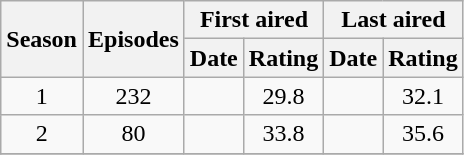<table class="wikitable" style="text-align: center">
<tr>
<th scope="col" rowspan="2">Season</th>
<th scope="col" rowspan="2">Episodes</th>
<th scope="col" colspan="2">First aired</th>
<th scope="col" colspan="2">Last aired</th>
</tr>
<tr>
<th scope="col">Date</th>
<th scope="col">Rating</th>
<th scope="col">Date</th>
<th scope="col">Rating</th>
</tr>
<tr>
<td>1</td>
<td>232</td>
<td></td>
<td>29.8</td>
<td></td>
<td>32.1</td>
</tr>
<tr>
<td>2</td>
<td>80</td>
<td></td>
<td>33.8</td>
<td></td>
<td>35.6</td>
</tr>
<tr>
</tr>
</table>
